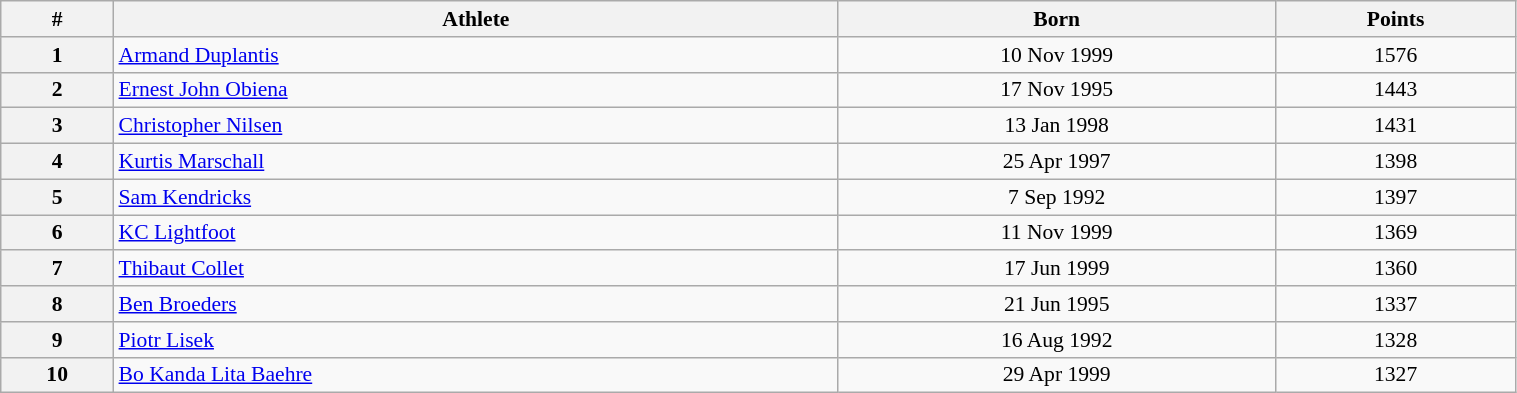<table class="wikitable" width=80% style="font-size:90%; text-align:center;">
<tr>
<th>#</th>
<th>Athlete</th>
<th>Born</th>
<th>Points</th>
</tr>
<tr>
<th>1</th>
<td align=left> <a href='#'>Armand Duplantis</a></td>
<td>10 Nov 1999</td>
<td>1576</td>
</tr>
<tr>
<th>2</th>
<td align=left> <a href='#'>Ernest John Obiena</a></td>
<td>17 Nov 1995</td>
<td>1443</td>
</tr>
<tr>
<th>3</th>
<td align=left> <a href='#'>Christopher Nilsen</a></td>
<td>13 Jan 1998</td>
<td>1431</td>
</tr>
<tr>
<th>4</th>
<td align=left> <a href='#'>Kurtis Marschall</a></td>
<td>25 Apr 1997</td>
<td>1398</td>
</tr>
<tr>
<th>5</th>
<td align=left> <a href='#'>Sam Kendricks</a></td>
<td>7 Sep 1992</td>
<td>1397</td>
</tr>
<tr>
<th>6</th>
<td align=left> <a href='#'>KC Lightfoot</a></td>
<td>11 Nov 1999</td>
<td>1369</td>
</tr>
<tr>
<th>7</th>
<td align=left> <a href='#'>Thibaut Collet</a></td>
<td>17 Jun 1999</td>
<td>1360</td>
</tr>
<tr>
<th>8</th>
<td align=left> <a href='#'>Ben Broeders</a></td>
<td>21 Jun 1995</td>
<td>1337</td>
</tr>
<tr>
<th>9</th>
<td align=left> <a href='#'>Piotr Lisek</a></td>
<td>16 Aug 1992</td>
<td>1328</td>
</tr>
<tr>
<th>10</th>
<td align=left> <a href='#'>Bo Kanda Lita Baehre</a></td>
<td>29 Apr 1999</td>
<td>1327</td>
</tr>
</table>
